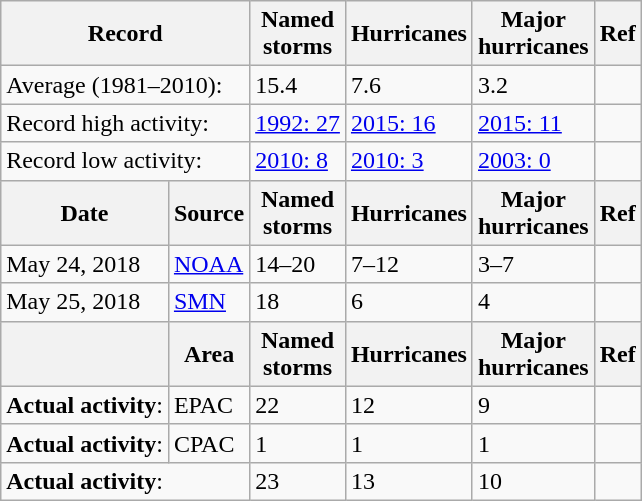<table class="wikitable" style="float:right">
<tr>
<th colspan=2>Record</th>
<th>Named<br>storms</th>
<th>Hurricanes</th>
<th>Major<br>hurricanes</th>
<th>Ref</th>
</tr>
<tr>
<td colspan=2>Average (1981–2010):</td>
<td>15.4</td>
<td>7.6</td>
<td>3.2</td>
<td></td>
</tr>
<tr>
<td colspan=2>Record high activity:</td>
<td><a href='#'>1992: 27</a></td>
<td><a href='#'>2015: 16</a></td>
<td><a href='#'>2015: 11</a></td>
<td></td>
</tr>
<tr>
<td colspan=2>Record low activity:</td>
<td><a href='#'>2010: 8</a></td>
<td><a href='#'>2010: 3</a></td>
<td><a href='#'>2003: 0</a></td>
<td></td>
</tr>
<tr>
<th>Date</th>
<th>Source</th>
<th>Named<br>storms</th>
<th>Hurricanes</th>
<th>Major<br>hurricanes</th>
<th>Ref</th>
</tr>
<tr>
<td>May 24, 2018</td>
<td><a href='#'>NOAA</a></td>
<td>14–20</td>
<td>7–12</td>
<td>3–7</td>
<td></td>
</tr>
<tr>
<td>May 25, 2018</td>
<td><a href='#'>SMN</a></td>
<td>18</td>
<td>6</td>
<td>4</td>
<td></td>
</tr>
<tr>
<th></th>
<th>Area</th>
<th>Named<br>storms</th>
<th>Hurricanes</th>
<th>Major<br>hurricanes</th>
<th>Ref</th>
</tr>
<tr>
<td><strong>Actual activity</strong>:</td>
<td>EPAC</td>
<td>22</td>
<td>12</td>
<td>9</td>
<td></td>
</tr>
<tr>
<td><strong>Actual activity</strong>:</td>
<td>CPAC</td>
<td>1</td>
<td>1</td>
<td>1</td>
<td></td>
</tr>
<tr>
<td colspan="2"><strong>Actual activity</strong>:</td>
<td>23</td>
<td>13</td>
<td>10</td>
<td></td>
</tr>
</table>
